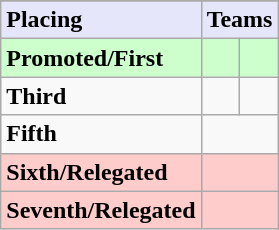<table class=wikitable>
<tr>
</tr>
<tr style="background: #E6E6FA;">
<td><strong>Placing</strong></td>
<td colspan="2" style="text-align:center"><strong>Teams</strong></td>
</tr>
<tr style="background: #ccffcc;">
<td><strong>Promoted/First</strong></td>
<td><strong></strong></td>
<td><strong></strong></td>
</tr>
<tr>
<td><strong>Third</strong></td>
<td></td>
<td></td>
</tr>
<tr>
<td><strong>Fifth</strong></td>
<td colspan=2></td>
</tr>
<tr style="background: #ffcccc;">
<td><strong>Sixth/Relegated</strong></td>
<td colspan=2><em></em></td>
</tr>
<tr style="background: #ffcccc;">
<td><strong>Seventh/Relegated</strong></td>
<td colspan=2><em></em></td>
</tr>
</table>
